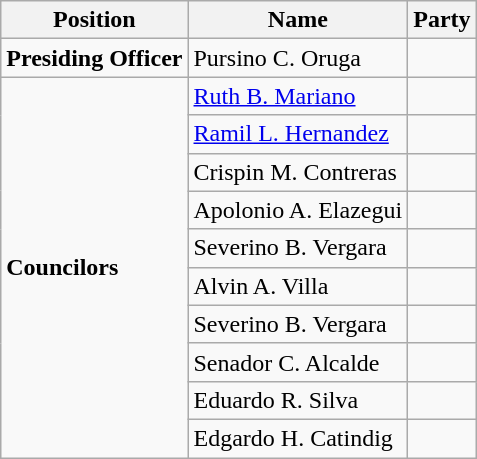<table class=wikitable>
<tr>
<th>Position</th>
<th>Name</th>
<th colspan=2>Party</th>
</tr>
<tr>
<td><strong>Presiding Officer</strong></td>
<td>Pursino C. Oruga</td>
<td></td>
</tr>
<tr>
<td rowspan=10><strong>Councilors</strong></td>
<td><a href='#'>Ruth B. Mariano</a></td>
<td></td>
</tr>
<tr>
<td><a href='#'>Ramil L. Hernandez</a></td>
<td></td>
</tr>
<tr>
<td>Crispin M. Contreras</td>
<td></td>
</tr>
<tr>
<td>Apolonio A. Elazegui</td>
<td></td>
</tr>
<tr>
<td>Severino B. Vergara</td>
<td></td>
</tr>
<tr>
<td>Alvin A. Villa</td>
<td></td>
</tr>
<tr>
<td>Severino B. Vergara</td>
<td></td>
</tr>
<tr>
<td>Senador C. Alcalde</td>
<td></td>
</tr>
<tr>
<td>Eduardo R. Silva</td>
<td></td>
</tr>
<tr>
<td>Edgardo H. Catindig</td>
<td></td>
</tr>
</table>
